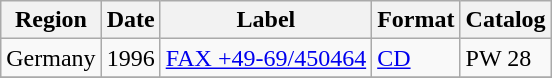<table class="wikitable">
<tr>
<th>Region</th>
<th>Date</th>
<th>Label</th>
<th>Format</th>
<th>Catalog</th>
</tr>
<tr>
<td>Germany</td>
<td>1996</td>
<td><a href='#'>FAX +49-69/450464</a></td>
<td><a href='#'>CD</a></td>
<td>PW 28</td>
</tr>
<tr>
</tr>
</table>
